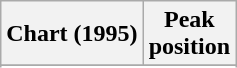<table class="wikitable sortable">
<tr>
<th align="left">Chart (1995)</th>
<th align="center">Peak<br>position</th>
</tr>
<tr>
</tr>
<tr>
</tr>
<tr>
</tr>
</table>
